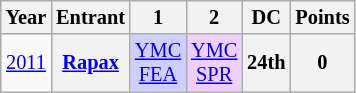<table class="wikitable" style="text-align:center; font-size:85%">
<tr>
<th>Year</th>
<th>Entrant</th>
<th>1</th>
<th>2</th>
<th>DC</th>
<th>Points</th>
</tr>
<tr>
<td><a href='#'>2011</a></td>
<th><a href='#'>Rapax</a></th>
<td style="background:#CFCFFF;"><a href='#'>YMC<br>FEA</a><br></td>
<td style="background:#EFCFFF;"><a href='#'>YMC<br>SPR</a><br></td>
<th>24th</th>
<th>0</th>
</tr>
</table>
